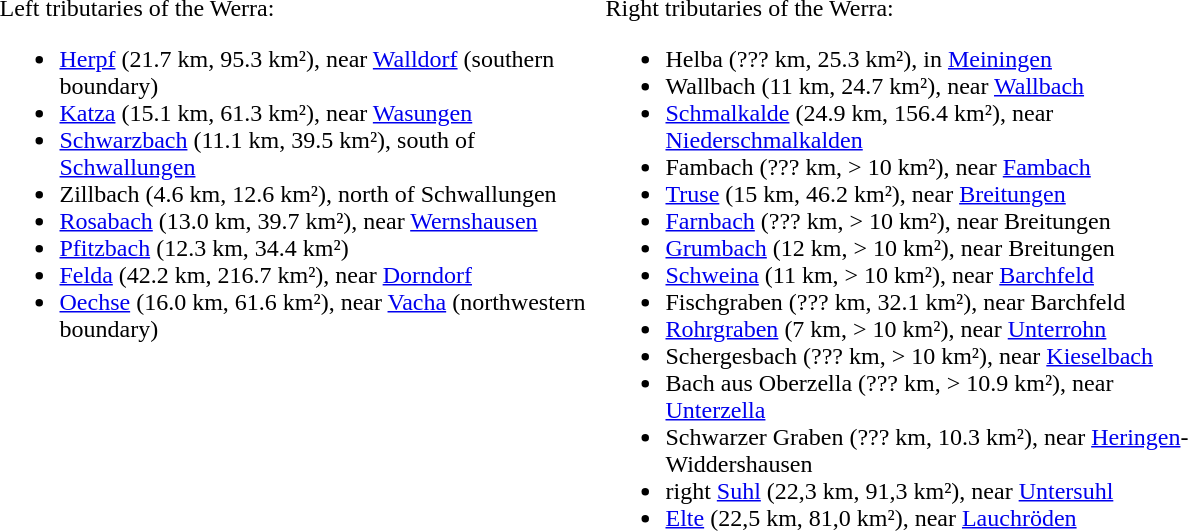<table>
<tr>
<td width="400" valign="top"><br>Left tributaries of the Werra:<ul><li><a href='#'>Herpf</a> (21.7 km, 95.3 km²), near <a href='#'>Walldorf</a> (southern boundary)</li><li><a href='#'>Katza</a> (15.1 km, 61.3 km²), near <a href='#'>Wasungen</a></li><li><a href='#'>Schwarzbach</a> (11.1 km, 39.5 km²), south of <a href='#'>Schwallungen</a></li><li>Zillbach (4.6 km, 12.6 km²), north of Schwallungen</li><li><a href='#'>Rosabach</a> (13.0 km, 39.7 km²), near <a href='#'>Wernshausen</a></li><li><a href='#'>Pfitzbach</a> (12.3 km, 34.4 km²)</li><li><a href='#'>Felda</a> (42.2 km, 216.7 km²), near <a href='#'>Dorndorf</a></li><li><a href='#'>Oechse</a> (16.0 km, 61.6 km²), near <a href='#'>Vacha</a> (northwestern boundary)</li></ul></td>
<td width="400" valign="top"><br>Right tributaries of the Werra:<ul><li>Helba (??? km, 25.3 km²), in <a href='#'>Meiningen</a></li><li>Wallbach (11 km, 24.7 km²), near <a href='#'>Wallbach</a></li><li><a href='#'>Schmalkalde</a> (24.9 km, 156.4 km²), near <a href='#'>Niederschmalkalden</a></li><li>Fambach (??? km, > 10 km²), near <a href='#'>Fambach</a></li><li><a href='#'>Truse</a> (15 km, 46.2 km²), near <a href='#'>Breitungen</a></li><li><a href='#'>Farnbach</a> (??? km, > 10 km²), near Breitungen</li><li><a href='#'>Grumbach</a> (12 km, > 10 km²), near Breitungen</li><li><a href='#'>Schweina</a> (11 km, > 10 km²), near <a href='#'>Barchfeld</a></li><li>Fischgraben (??? km, 32.1 km²), near Barchfeld</li><li><a href='#'>Rohrgraben</a> (7 km, > 10 km²), near <a href='#'>Unterrohn</a></li><li>Schergesbach (??? km, > 10 km²), near <a href='#'>Kieselbach</a></li><li>Bach aus Oberzella (??? km, > 10.9 km²), near <a href='#'>Unterzella</a></li><li>Schwarzer Graben (??? km, 10.3 km²), near <a href='#'>Heringen</a>-Widdershausen</li><li>right <a href='#'>Suhl</a> (22,3 km, 91,3 km²), near <a href='#'>Untersuhl</a></li><li><a href='#'>Elte</a> (22,5 km, 81,0 km²), near <a href='#'>Lauchröden</a></li></ul></td>
</tr>
</table>
